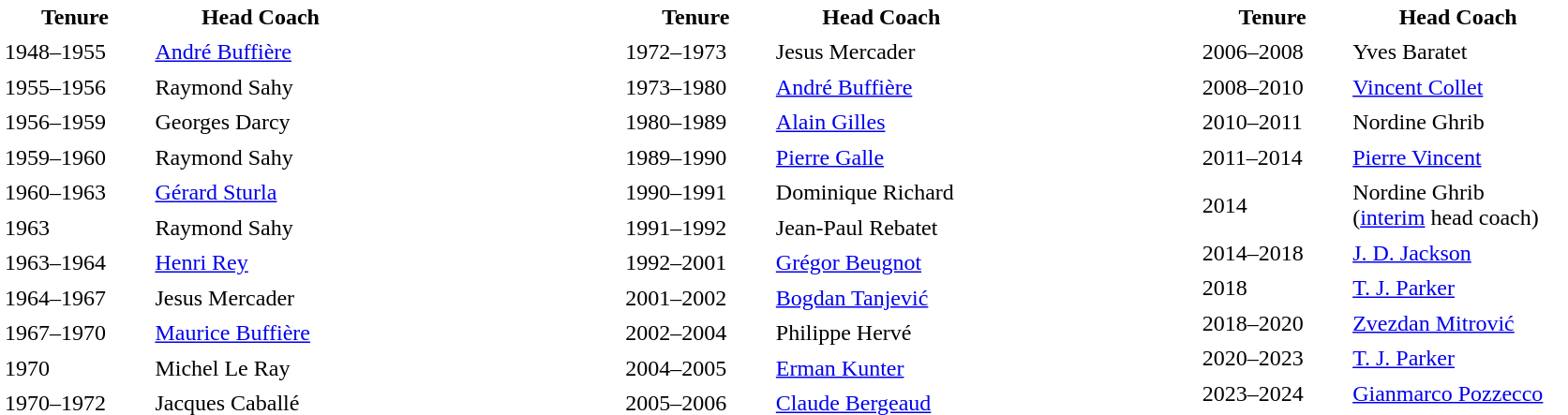<table width="100%">
<tr>
<td width="35%" valign="top" align="center"><br><table cellpadding="3" style="font-size:95% border="1" cellspacing="1" align="center" style="margin: 0 1em 0 1em; text-align:center; background-color:#FFFFFF; border-collapse: collapse; margin-top:12px; margin-bottom:12px">
<tr>
<th width=100 bgcolor="#FFFFFF" style="color:#000000;">Tenure</th>
<th width=150 bgcolor="#FFFFFF" style="color:#000000;">Head Coach</th>
</tr>
<tr>
<td>1948–1955</td>
<td> <a href='#'>André Buffière</a></td>
</tr>
<tr>
<td>1955–1956</td>
<td> Raymond Sahy</td>
</tr>
<tr>
<td>1956–1959</td>
<td> Georges Darcy</td>
</tr>
<tr>
<td>1959–1960</td>
<td> Raymond Sahy</td>
</tr>
<tr>
<td>1960–1963</td>
<td> <a href='#'>Gérard Sturla</a></td>
</tr>
<tr>
<td>1963</td>
<td> Raymond Sahy</td>
</tr>
<tr>
<td>1963–1964</td>
<td> <a href='#'>Henri Rey</a></td>
</tr>
<tr>
<td>1964–1967</td>
<td> Jesus Mercader</td>
</tr>
<tr>
<td>1967–1970</td>
<td> <a href='#'>Maurice Buffière</a></td>
</tr>
<tr>
<td>1970</td>
<td> Michel Le Ray</td>
</tr>
<tr>
<td>1970–1972</td>
<td> Jacques Caballé</td>
</tr>
</table>
</td>
<td width="35%" valign="top" align="center"><br><table cellpadding="3" style="font-size:95% border="1" cellspacing="1" align="center" style="margin: 0 1em 0 1em; text-align:center; background-color:#FFFFFF; border-collapse: collapse; margin-top:12px; margin-bottom:12px">
<tr>
<th width=100 bgcolor="#FFFFFF" style="color:#000000;">Tenure</th>
<th width=150 bgcolor="#FFFFFF" style="color:#000000;">Head Coach</th>
</tr>
<tr>
<td>1972–1973</td>
<td> Jesus Mercader</td>
</tr>
<tr>
<td>1973–1980</td>
<td> <a href='#'>André Buffière</a></td>
</tr>
<tr>
<td>1980–1989</td>
<td> <a href='#'>Alain Gilles</a></td>
</tr>
<tr>
<td>1989–1990</td>
<td> <a href='#'>Pierre Galle</a></td>
</tr>
<tr>
<td>1990–1991</td>
<td>  Dominique Richard</td>
</tr>
<tr>
<td>1991–1992</td>
<td> Jean-Paul Rebatet</td>
</tr>
<tr>
<td>1992–2001</td>
<td> <a href='#'>Grégor Beugnot</a></td>
</tr>
<tr>
<td>2001–2002</td>
<td> <a href='#'>Bogdan Tanjević</a></td>
</tr>
<tr>
<td>2002–2004</td>
<td> Philippe Hervé</td>
</tr>
<tr>
<td>2004–2005</td>
<td> <a href='#'>Erman Kunter</a></td>
</tr>
<tr>
<td>2005–2006</td>
<td> <a href='#'>Claude Bergeaud</a></td>
</tr>
</table>
</td>
<td width="35%" valign="top" align="center"><br><table cellpadding="3" style="font-size:95%  border="1" cellspacing="1" align="center" style="margin: 0 1em 0 1em; text-align:center; background-color:#FFFFFF; border-collapse: collapse; margin-top:12px; margin-bottom:12px">
<tr>
<th width=100 bgcolor="#FFFFFF" style="color:#000000;">Tenure</th>
<th width=150 bgcolor="#FFFFFF" style="color:#000000;">Head Coach</th>
</tr>
<tr>
<td>2006–2008</td>
<td> Yves Baratet</td>
</tr>
<tr>
<td>2008–2010</td>
<td> <a href='#'>Vincent Collet</a></td>
</tr>
<tr>
<td>2010–2011</td>
<td> Nordine Ghrib</td>
</tr>
<tr>
<td>2011–2014</td>
<td> <a href='#'>Pierre Vincent</a></td>
</tr>
<tr>
<td>2014</td>
<td> Nordine Ghrib <br>(<a href='#'>interim</a> head coach)</td>
</tr>
<tr>
<td>2014–2018</td>
<td>  <a href='#'>J. D. Jackson</a></td>
</tr>
<tr>
<td>2018</td>
<td> <a href='#'>T. J. Parker</a></td>
</tr>
<tr>
<td>2018–2020</td>
<td> <a href='#'>Zvezdan Mitrović</a></td>
</tr>
<tr>
<td>2020–2023</td>
<td> <a href='#'>T. J. Parker</a></td>
</tr>
<tr>
<td>2023–2024</td>
<td> <a href='#'>Gianmarco Pozzecco</a></td>
</tr>
</table>
</td>
</tr>
</table>
